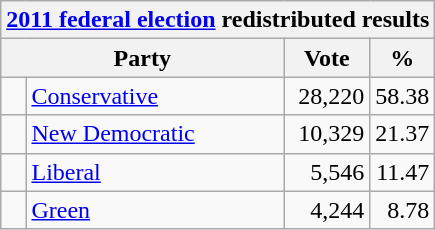<table class="wikitable">
<tr>
<th colspan="4"><a href='#'>2011 federal election</a> redistributed results</th>
</tr>
<tr>
<th width="130" bgcolor="#ddddff" colspan="2">Party</th>
<th width="50" bgcolor="#ddddff">Vote</th>
<th width="30" bgcolor="#ddddff">%</th>
</tr>
<tr>
<td> </td>
<td><a href='#'>Conservative</a></td>
<td align=right>28,220</td>
<td align=right>58.38</td>
</tr>
<tr>
<td> </td>
<td><a href='#'>New Democratic</a></td>
<td align=right>10,329</td>
<td align=right>21.37</td>
</tr>
<tr>
<td> </td>
<td><a href='#'>Liberal</a></td>
<td align=right>5,546</td>
<td align=right>11.47</td>
</tr>
<tr>
<td> </td>
<td><a href='#'>Green</a></td>
<td align=right>4,244</td>
<td align=right>8.78</td>
</tr>
</table>
